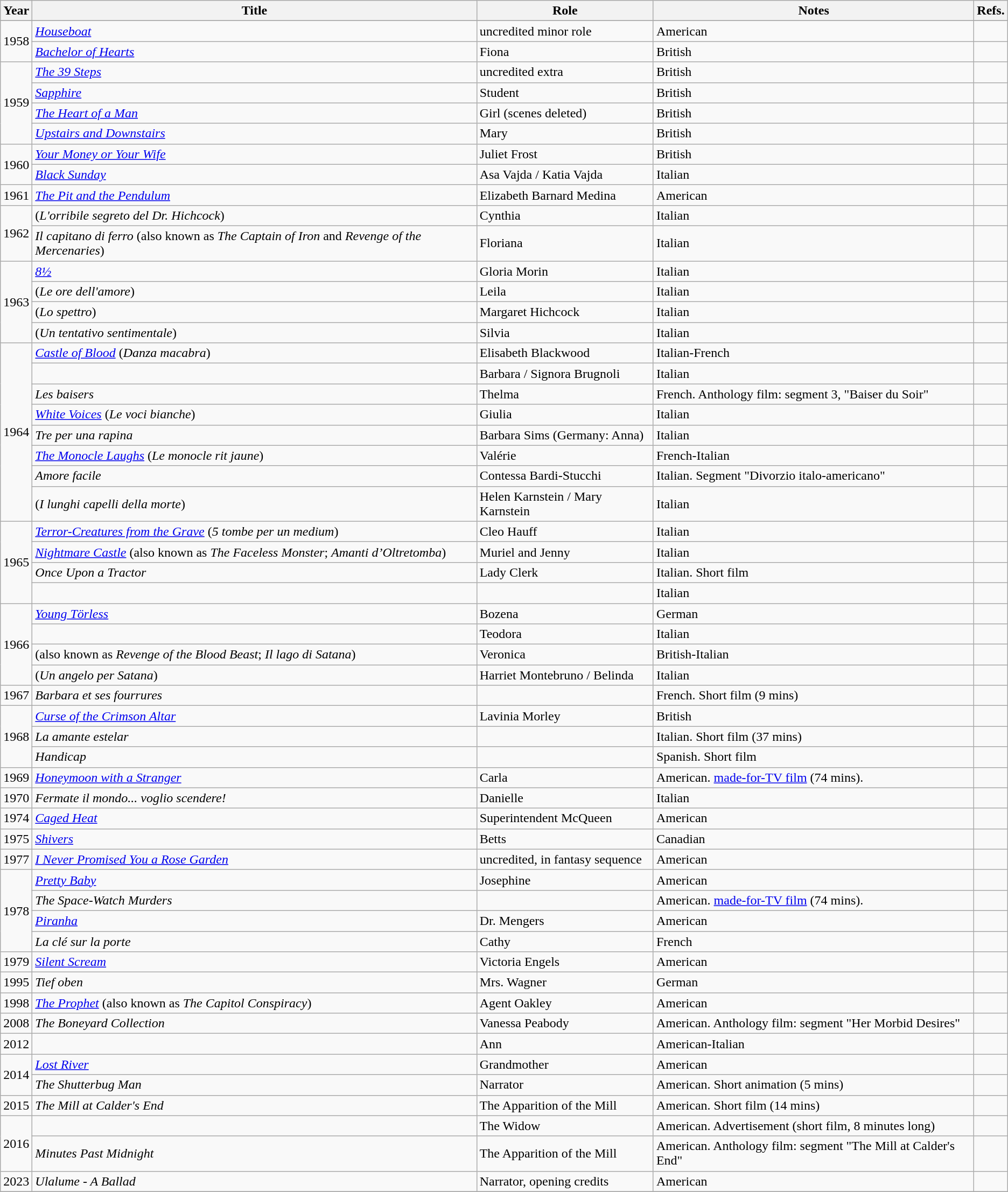<table class="wikitable sortable">
<tr>
<th>Year</th>
<th>Title</th>
<th>Role</th>
<th>Notes</th>
<th>Refs.</th>
</tr>
<tr>
</tr>
<tr>
<td rowspan="2">1958</td>
<td><em><a href='#'>Houseboat</a></em></td>
<td>uncredited minor role</td>
<td>American</td>
<td></td>
</tr>
<tr>
<td><em><a href='#'>Bachelor of Hearts</a></em></td>
<td>Fiona</td>
<td>British</td>
<td></td>
</tr>
<tr>
<td rowspan="4">1959</td>
<td><em><a href='#'>The 39 Steps</a></em></td>
<td>uncredited extra</td>
<td>British</td>
<td></td>
</tr>
<tr>
<td><em><a href='#'>Sapphire</a></em></td>
<td>Student</td>
<td>British</td>
<td></td>
</tr>
<tr>
<td><em><a href='#'>The Heart of a Man</a></em></td>
<td>Girl (scenes deleted)</td>
<td>British</td>
<td></td>
</tr>
<tr>
<td><em><a href='#'>Upstairs and Downstairs</a></em></td>
<td>Mary</td>
<td>British</td>
<td></td>
</tr>
<tr>
<td rowspan="2">1960</td>
<td><em><a href='#'>Your Money or Your Wife</a></em></td>
<td>Juliet Frost</td>
<td>British</td>
<td></td>
</tr>
<tr>
<td><em><a href='#'>Black Sunday</a></em></td>
<td>Asa Vajda / Katia Vajda</td>
<td>Italian</td>
<td></td>
</tr>
<tr>
<td>1961</td>
<td><em><a href='#'>The Pit and the Pendulum</a></em></td>
<td>Elizabeth Barnard Medina</td>
<td>American</td>
<td></td>
</tr>
<tr>
<td rowspan="2">1962</td>
<td> (<em>L'orribile segreto del Dr. Hichcock</em>)</td>
<td>Cynthia</td>
<td>Italian</td>
<td></td>
</tr>
<tr>
<td><em>Il capitano di ferro</em> (also known as <em>The Captain of Iron</em> and <em>Revenge of the Mercenaries</em>)</td>
<td>Floriana</td>
<td>Italian</td>
<td></td>
</tr>
<tr>
<td rowspan="4">1963</td>
<td><em><a href='#'>8½</a></em></td>
<td>Gloria Morin</td>
<td>Italian</td>
<td></td>
</tr>
<tr>
<td> (<em>Le ore dell'amore</em>)</td>
<td>Leila</td>
<td>Italian</td>
<td></td>
</tr>
<tr>
<td> (<em>Lo spettro</em>)</td>
<td>Margaret Hichcock</td>
<td>Italian</td>
<td></td>
</tr>
<tr>
<td> (<em>Un tentativo sentimentale</em>)</td>
<td>Silvia</td>
<td>Italian</td>
<td></td>
</tr>
<tr>
<td rowspan="8">1964</td>
<td><em><a href='#'>Castle of Blood</a></em> (<em>Danza macabra</em>)</td>
<td>Elisabeth Blackwood</td>
<td>Italian-French</td>
<td></td>
</tr>
<tr>
<td></td>
<td>Barbara / Signora Brugnoli</td>
<td>Italian</td>
<td></td>
</tr>
<tr>
<td><em>Les baisers</em></td>
<td>Thelma</td>
<td>French. Anthology film: segment 3, "Baiser du Soir"</td>
<td></td>
</tr>
<tr>
<td><em><a href='#'>White Voices</a></em> (<em>Le voci bianche</em>)</td>
<td>Giulia</td>
<td>Italian</td>
<td></td>
</tr>
<tr>
<td><em>Tre per una rapina</em></td>
<td>Barbara Sims (Germany: Anna)</td>
<td>Italian</td>
<td></td>
</tr>
<tr>
<td><em><a href='#'>The Monocle Laughs</a></em> (<em>Le monocle rit jaune</em>)</td>
<td>Valérie</td>
<td>French-Italian</td>
<td></td>
</tr>
<tr>
<td><em>Amore facile</em></td>
<td>Contessa Bardi-Stucchi</td>
<td>Italian. Segment "Divorzio italo-americano"</td>
<td></td>
</tr>
<tr>
<td> (<em>I lunghi capelli della morte</em>)</td>
<td>Helen Karnstein / Mary Karnstein</td>
<td>Italian</td>
<td></td>
</tr>
<tr>
<td rowspan="4">1965</td>
<td><em><a href='#'>Terror-Creatures from the Grave</a></em> (<em>5 tombe per un medium</em>)</td>
<td>Cleo Hauff</td>
<td>Italian</td>
<td></td>
</tr>
<tr>
<td><em><a href='#'>Nightmare Castle</a></em> (also known as <em>The Faceless Monster</em>; <em>Amanti d’Oltretomba</em>)</td>
<td>Muriel and Jenny</td>
<td>Italian</td>
<td></td>
</tr>
<tr>
<td><em>Once Upon a Tractor</em></td>
<td>Lady Clerk</td>
<td>Italian. Short film</td>
<td></td>
</tr>
<tr>
<td></td>
<td></td>
<td>Italian</td>
<td Cameo></td>
</tr>
<tr>
<td rowspan="4">1966</td>
<td><em><a href='#'>Young Törless</a></em></td>
<td>Bozena</td>
<td>German</td>
<td></td>
</tr>
<tr>
<td></td>
<td>Teodora</td>
<td>Italian</td>
<td></td>
</tr>
<tr>
<td> (also known as <em>Revenge of the Blood Beast</em>; <em>Il lago di Satana</em>)</td>
<td>Veronica</td>
<td>British-Italian</td>
<td></td>
</tr>
<tr>
<td> (<em>Un angelo per Satana</em>)</td>
<td>Harriet Montebruno / Belinda</td>
<td>Italian</td>
<td></td>
</tr>
<tr>
<td>1967</td>
<td><em>Barbara et ses fourrures</em></td>
<td></td>
<td>French. Short film (9 mins)</td>
<td></td>
</tr>
<tr>
<td rowspan="3">1968</td>
<td><em><a href='#'>Curse of the Crimson Altar</a></em></td>
<td>Lavinia Morley</td>
<td>British</td>
<td></td>
</tr>
<tr>
<td><em>La amante estelar</em></td>
<td></td>
<td>Italian. Short film (37 mins)</td>
<td></td>
</tr>
<tr>
<td><em>Handicap</em></td>
<td></td>
<td>Spanish. Short film</td>
<td></td>
</tr>
<tr>
<td>1969</td>
<td><em><a href='#'>Honeymoon with a Stranger</a></em></td>
<td>Carla</td>
<td>American. <a href='#'>made-for-TV film</a> (74 mins).</td>
<td></td>
</tr>
<tr>
<td>1970</td>
<td><em>Fermate il mondo... voglio scendere!</em></td>
<td>Danielle</td>
<td>Italian</td>
<td></td>
</tr>
<tr>
<td>1974</td>
<td><em><a href='#'>Caged Heat</a></em></td>
<td>Superintendent McQueen</td>
<td>American</td>
<td></td>
</tr>
<tr>
<td>1975</td>
<td><em><a href='#'>Shivers</a></em></td>
<td>Betts</td>
<td>Canadian</td>
<td></td>
</tr>
<tr>
<td>1977</td>
<td><em><a href='#'>I Never Promised You a Rose Garden</a></em></td>
<td>uncredited, in fantasy sequence</td>
<td>American</td>
<td></td>
</tr>
<tr>
<td rowspan="4">1978</td>
<td><em><a href='#'>Pretty Baby</a></em></td>
<td>Josephine</td>
<td>American</td>
<td></td>
</tr>
<tr>
<td><em>The Space-Watch Murders</em></td>
<td></td>
<td>American. <a href='#'>made-for-TV film</a> (74 mins).</td>
<td></td>
</tr>
<tr>
<td><em><a href='#'>Piranha</a></em></td>
<td>Dr. Mengers</td>
<td>American</td>
<td></td>
</tr>
<tr>
<td><em>La clé sur la porte</em></td>
<td>Cathy</td>
<td>French</td>
<td></td>
</tr>
<tr>
<td>1979</td>
<td><em><a href='#'>Silent Scream</a></em></td>
<td>Victoria Engels</td>
<td>American</td>
<td></td>
</tr>
<tr>
<td>1995</td>
<td><em>Tief oben</em></td>
<td>Mrs. Wagner</td>
<td>German</td>
<td></td>
</tr>
<tr>
<td>1998</td>
<td><em><a href='#'>The Prophet</a></em> (also known as <em>The Capitol Conspiracy</em>)</td>
<td>Agent Oakley</td>
<td>American</td>
<td></td>
</tr>
<tr>
<td>2008</td>
<td><em>The Boneyard Collection</em></td>
<td>Vanessa Peabody</td>
<td>American. Anthology film: segment "Her Morbid Desires"</td>
<td></td>
</tr>
<tr>
<td>2012</td>
<td></td>
<td>Ann</td>
<td>American-Italian</td>
<td></td>
</tr>
<tr>
<td rowspan="2">2014</td>
<td><em><a href='#'>Lost River</a></em></td>
<td>Grandmother</td>
<td>American</td>
<td></td>
</tr>
<tr>
<td><em>The Shutterbug Man</em></td>
<td>Narrator</td>
<td>American. Short animation (5 mins)</td>
<td></td>
</tr>
<tr>
<td>2015</td>
<td><em>The Mill at Calder's End</em></td>
<td>The Apparition of the Mill</td>
<td>American. Short film (14 mins)</td>
<td></td>
</tr>
<tr>
<td rowspan="2">2016</td>
<td></td>
<td>The Widow</td>
<td>American. Advertisement (short film, 8 minutes long)</td>
<td></td>
</tr>
<tr>
<td><em>Minutes Past Midnight </em></td>
<td>The Apparition of the Mill</td>
<td>American. Anthology film: segment "The Mill at Calder's End"</td>
<td></td>
</tr>
<tr>
<td>2023</td>
<td><em>Ulalume - A Ballad</em></td>
<td>Narrator, opening credits</td>
<td>American</td>
<td></td>
</tr>
<tr>
</tr>
</table>
